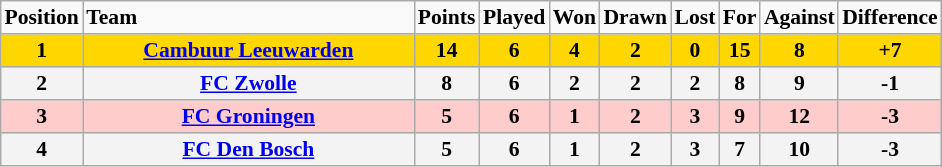<table border="2" cellpadding="2" cellspacing="0" style="margin: 0; background: #f9f9f9; border: 1px #aaa solid; border-collapse: collapse; font-size: 90%;">
<tr>
<th>Position</th>
<th align="left" style="width: 15em">Team</th>
<th>Points</th>
<th>Played</th>
<th>Won</th>
<th>Drawn</th>
<th>Lost</th>
<th>For</th>
<th>Against</th>
<th>Difference</th>
</tr>
<tr>
<th bgcolor="gold">1</th>
<th bgcolor="gold"><a href='#'>Cambuur Leeuwarden</a></th>
<th bgcolor="gold">14</th>
<th bgcolor="gold">6</th>
<th bgcolor="gold">4</th>
<th bgcolor="gold">2</th>
<th bgcolor="gold">0</th>
<th bgcolor="gold">15</th>
<th bgcolor="gold">8</th>
<th bgcolor="gold">+7</th>
</tr>
<tr>
<th bgcolor="F3F3F3">2</th>
<th bgcolor="F3F3F3"><a href='#'>FC Zwolle</a></th>
<th bgcolor="F3F3F3">8</th>
<th bgcolor="F3F3F3">6</th>
<th bgcolor="F3F3F3">2</th>
<th bgcolor="F3F3F3">2</th>
<th bgcolor="F3F3F3">2</th>
<th bgcolor="F3F3F3">8</th>
<th bgcolor="F3F3F3">9</th>
<th bgcolor="F3F3F3">-1</th>
</tr>
<tr>
<th bgcolor="FFCCCC">3</th>
<th bgcolor="FFCCCC"><a href='#'>FC Groningen</a></th>
<th bgcolor="FFCCCC">5</th>
<th bgcolor="FFCCCC">6</th>
<th bgcolor="FFCCCC">1</th>
<th bgcolor="FFCCCC">2</th>
<th bgcolor="FFCCCC">3</th>
<th bgcolor="FFCCCC">9</th>
<th bgcolor="FFCCCC">12</th>
<th bgcolor="FFCCCC">-3</th>
</tr>
<tr>
<th bgcolor="F3F3F3">4</th>
<th bgcolor="F3F3F3"><a href='#'>FC Den Bosch</a></th>
<th bgcolor="F3F3F3">5</th>
<th bgcolor="F3F3F3">6</th>
<th bgcolor="F3F3F3">1</th>
<th bgcolor="F3F3F3">2</th>
<th bgcolor="F3F3F3">3</th>
<th bgcolor="F3F3F3">7</th>
<th bgcolor="F3F3F3">10</th>
<th bgcolor="F3F3F3">-3</th>
</tr>
</table>
